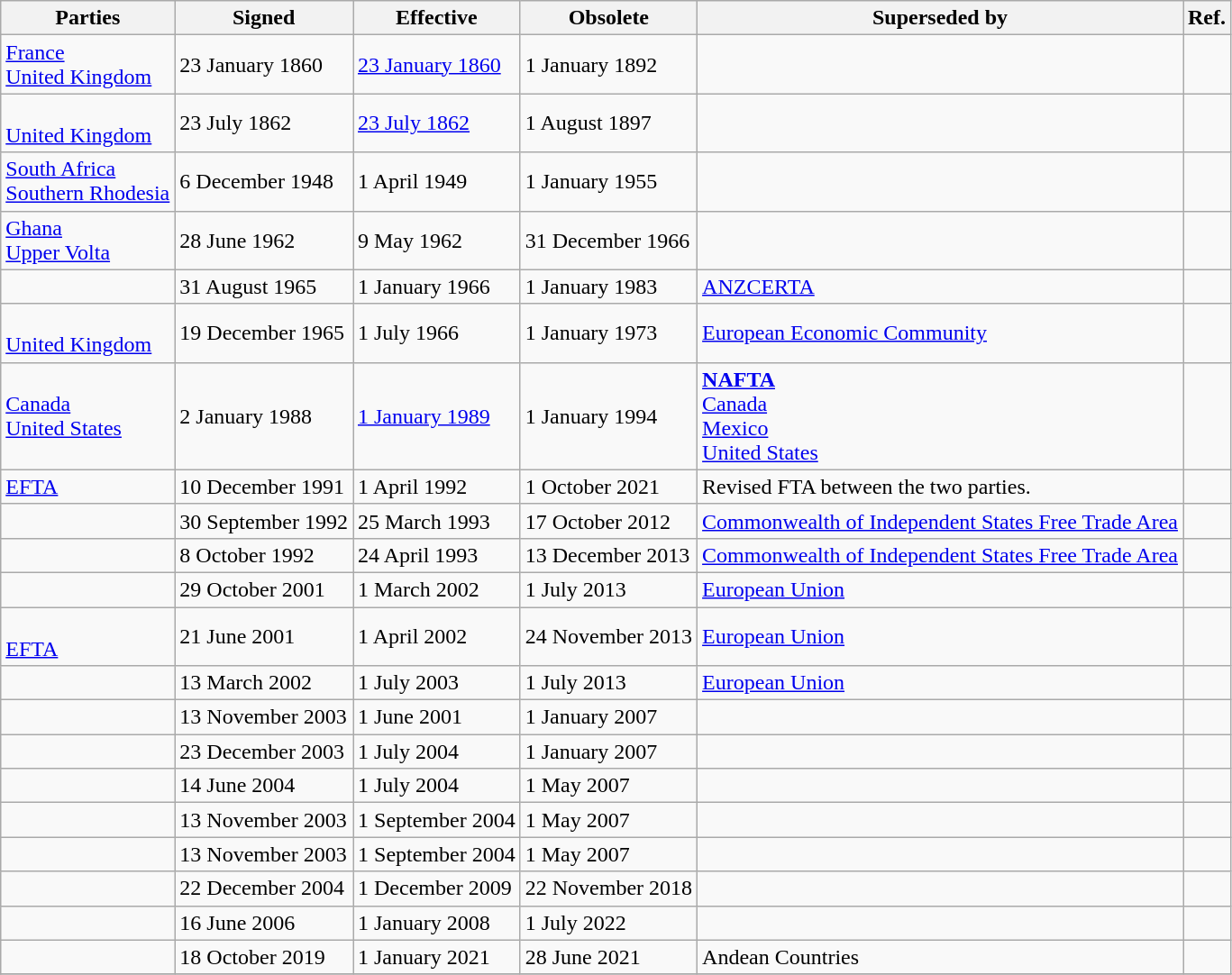<table class="wikitable sortable">
<tr>
<th>Parties</th>
<th>Signed</th>
<th>Effective</th>
<th>Obsolete</th>
<th>Superseded by</th>
<th>Ref.</th>
</tr>
<tr>
<td> <a href='#'>France</a><br> <a href='#'>United Kingdom</a></td>
<td>23 January 1860</td>
<td><a href='#'>23 January 1860</a></td>
<td>1 January 1892</td>
<td></td>
<td></td>
</tr>
<tr>
<td><br> <a href='#'>United Kingdom</a></td>
<td>23 July 1862</td>
<td><a href='#'>23 July 1862</a></td>
<td>1 August 1897</td>
<td></td>
<td></td>
</tr>
<tr>
<td> <a href='#'>South Africa</a> <br> <a href='#'>Southern Rhodesia</a></td>
<td>6 December 1948</td>
<td>1 April 1949</td>
<td>1 January 1955</td>
<td></td>
<td></td>
</tr>
<tr>
<td> <a href='#'>Ghana</a> <br> <a href='#'>Upper Volta</a></td>
<td>28 June 1962</td>
<td>9 May 1962</td>
<td>31 December 1966</td>
<td></td>
<td></td>
</tr>
<tr>
<td><br></td>
<td>31 August 1965</td>
<td>1 January 1966</td>
<td>1 January 1983</td>
<td><a href='#'>ANZCERTA</a></td>
<td></td>
</tr>
<tr>
<td><br> <a href='#'>United Kingdom</a></td>
<td>19 December 1965</td>
<td>1 July 1966</td>
<td>1 January 1973</td>
<td> <a href='#'>European Economic Community</a></td>
<td></td>
</tr>
<tr>
<td> <a href='#'>Canada</a><br> <a href='#'>United States</a></td>
<td>2 January 1988</td>
<td><a href='#'>1 January 1989</a></td>
<td>1 January 1994</td>
<td><strong><a href='#'>NAFTA</a></strong><br> <a href='#'>Canada</a><br> <a href='#'>Mexico</a><br> <a href='#'>United States</a></td>
<td></td>
</tr>
<tr>
<td> <a href='#'>EFTA</a><br></td>
<td>10 December 1991</td>
<td>1 April 1992</td>
<td>1 October 2021</td>
<td>Revised FTA between the two parties.</td>
<td></td>
</tr>
<tr>
<td><br></td>
<td>30 September 1992</td>
<td>25 March 1993</td>
<td>17 October 2012</td>
<td> <a href='#'>Commonwealth of Independent States Free Trade Area</a></td>
<td></td>
</tr>
<tr>
<td><br></td>
<td>8 October 1992</td>
<td>24 April 1993</td>
<td>13 December 2013</td>
<td> <a href='#'>Commonwealth of Independent States Free Trade Area</a></td>
<td></td>
</tr>
<tr>
<td><br></td>
<td>29 October 2001</td>
<td>1 March 2002</td>
<td>1 July 2013</td>
<td> <a href='#'>European Union</a></td>
<td></td>
</tr>
<tr>
<td><br> <a href='#'>EFTA</a></td>
<td>21 June 2001</td>
<td>1 April 2002</td>
<td>24 November 2013</td>
<td> <a href='#'>European Union</a></td>
<td></td>
</tr>
<tr>
<td><br></td>
<td>13 March 2002</td>
<td>1 July 2003</td>
<td>1 July 2013</td>
<td> <a href='#'>European Union</a></td>
<td></td>
</tr>
<tr>
<td><br></td>
<td>13 November 2003</td>
<td>1 June 2001</td>
<td>1 January 2007</td>
<td></td>
<td></td>
</tr>
<tr>
<td><br></td>
<td>23 December 2003</td>
<td>1 July 2004</td>
<td>1 January 2007</td>
<td></td>
<td></td>
</tr>
<tr>
<td><br></td>
<td>14 June 2004</td>
<td>1 July 2004</td>
<td>1 May 2007</td>
<td></td>
<td></td>
</tr>
<tr>
<td><br></td>
<td>13 November 2003</td>
<td>1 September 2004</td>
<td>1 May 2007</td>
<td></td>
<td></td>
</tr>
<tr>
<td><br></td>
<td>13 November 2003</td>
<td>1 September 2004</td>
<td>1 May 2007</td>
<td></td>
<td></td>
</tr>
<tr>
<td><br></td>
<td>22 December 2004</td>
<td>1 December 2009</td>
<td>22 November 2018</td>
<td></td>
<td></td>
</tr>
<tr>
<td><br></td>
<td>16 June 2006</td>
<td>1 January 2008</td>
<td>1 July 2022</td>
<td></td>
<td></td>
</tr>
<tr>
<td><br></td>
<td>18 October 2019</td>
<td>1 January 2021</td>
<td>28 June 2021</td>
<td>Andean Countries<br></td>
<td></td>
</tr>
<tr>
</tr>
</table>
